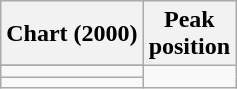<table class="wikitable sortable">
<tr>
<th align="left">Chart (2000)</th>
<th align="center">Peak<br>position</th>
</tr>
<tr>
</tr>
<tr>
<td></td>
</tr>
<tr>
<td></td>
</tr>
</table>
